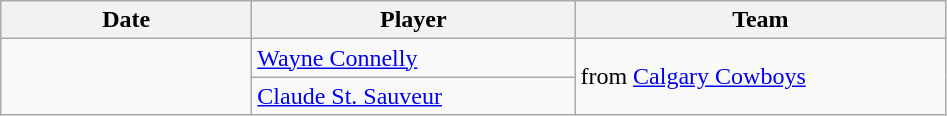<table class="wikitable">
<tr>
<th style="width: 10em;">Date</th>
<th style="width: 13em;">Player</th>
<th style="width: 15em;">Team</th>
</tr>
<tr>
<td rowspan=2></td>
<td><a href='#'>Wayne Connelly</a></td>
<td from rowspan=2>from <a href='#'>Calgary Cowboys</a></td>
</tr>
<tr>
<td><a href='#'>Claude St. Sauveur</a></td>
</tr>
</table>
